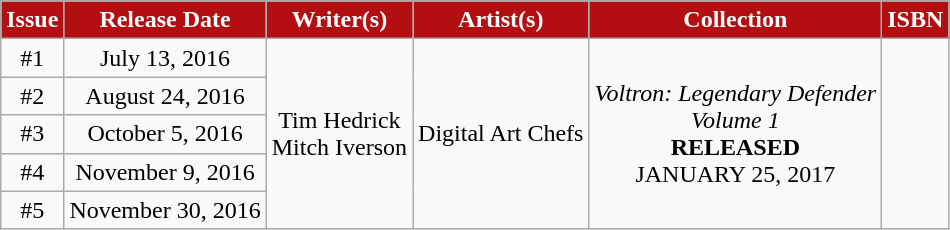<table class="wikitable" style="text-align: center">
<tr>
<th style="background:#B30E11; color:#fff;">Issue</th>
<th style="background:#B30E11; color:#fff;">Release Date</th>
<th style="background:#B30E11; color:#fff;">Writer(s)</th>
<th style="background:#B30E11; color:#fff;">Artist(s)</th>
<th style="background:#B30E11; color:#fff;">Collection</th>
<th style="background:#B30E11; color:#fff;">ISBN</th>
</tr>
<tr>
<td>#1</td>
<td>July 13, 2016</td>
<td rowspan=5>Tim Hedrick<br>Mitch Iverson</td>
<td rowspan=5>Digital Art Chefs</td>
<td rowspan=5><em>Voltron: Legendary Defender<br>Volume 1</em><br><span><strong>RELEASED</strong><br>JANUARY 25, 2017</span></td>
<td rowspan=5></td>
</tr>
<tr>
<td>#2</td>
<td>August 24, 2016</td>
</tr>
<tr>
<td>#3</td>
<td>October 5, 2016</td>
</tr>
<tr>
<td>#4</td>
<td>November 9, 2016</td>
</tr>
<tr>
<td>#5</td>
<td>November 30, 2016</td>
</tr>
</table>
